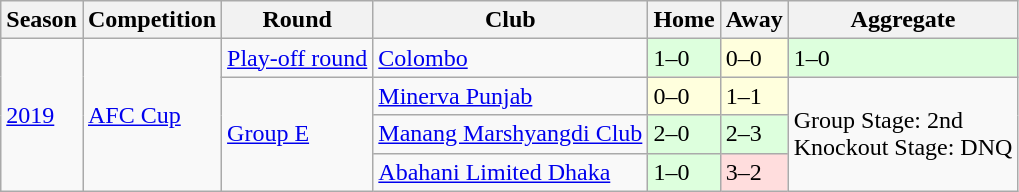<table class="wikitable">
<tr>
<th>Season</th>
<th>Competition</th>
<th>Round</th>
<th>Club</th>
<th>Home</th>
<th>Away</th>
<th>Aggregate</th>
</tr>
<tr>
<td rowspan="4"><a href='#'>2019</a></td>
<td rowspan="4"><a href='#'>AFC Cup</a></td>
<td rowspan="1"><a href='#'>Play-off round</a></td>
<td> <a href='#'>Colombo</a></td>
<td style="background:#dfd;">1–0</td>
<td style="background:#ffd;">0–0</td>
<td style="background:#dfd;">1–0</td>
</tr>
<tr>
<td rowspan="3"><a href='#'>Group E</a></td>
<td> <a href='#'>Minerva Punjab</a></td>
<td style="background:#ffd;">0–0</td>
<td style="background:#ffd;">1–1</td>
<td rowspan="3">Group Stage: 2nd<br>Knockout Stage: DNQ</td>
</tr>
<tr>
<td> <a href='#'>Manang Marshyangdi Club</a></td>
<td style="background:#dfd;">2–0</td>
<td style="background:#dfd;">2–3</td>
</tr>
<tr>
<td> <a href='#'>Abahani Limited Dhaka</a></td>
<td style="background:#dfd;">1–0</td>
<td style="background:#fdd;">3–2</td>
</tr>
</table>
